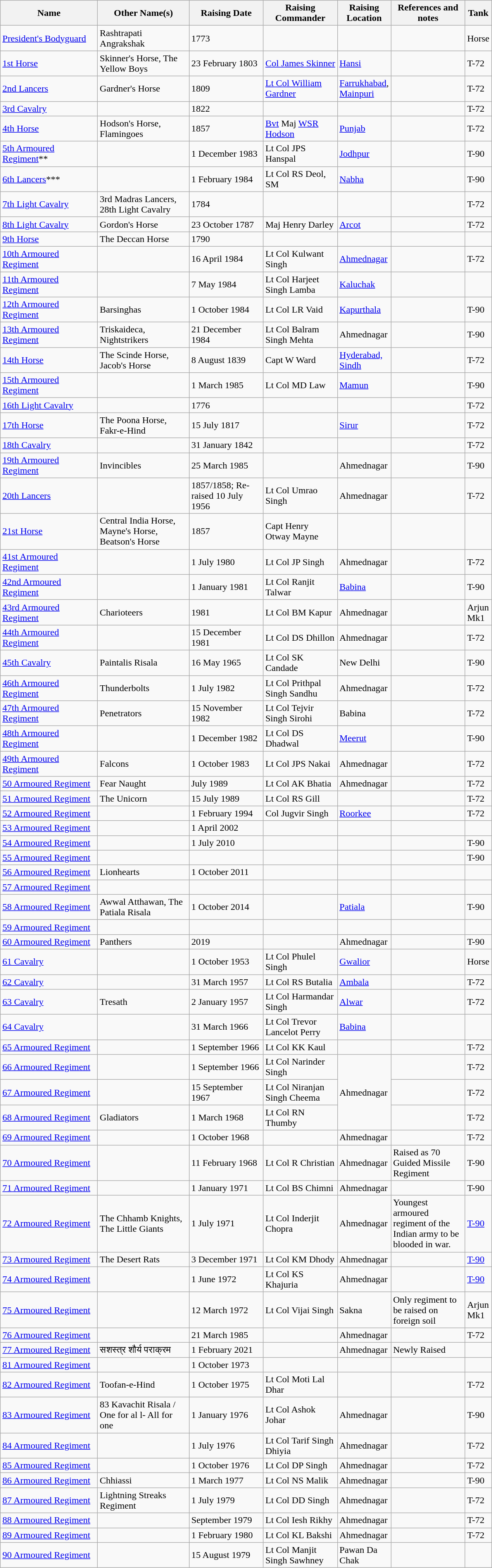<table class="wikitable">
<tr>
<th scope="col" style="width: 160px;">Name</th>
<th scope="col" style="width: 150px;">Other Name(s)</th>
<th scope="col" style="width: 120px;">Raising Date</th>
<th scope="col" style="width: 120px;">Raising Commander</th>
<th scope="col" style="width: 40px;">Raising Location</th>
<th scope="col" style="width: 120px;">References and notes</th>
<th scope="col" style="width: 10px;">Tank</th>
</tr>
<tr>
<td><a href='#'>President's Bodyguard</a></td>
<td>Rashtrapati Angrakshak</td>
<td>1773</td>
<td></td>
<td></td>
<td></td>
<td>Horse</td>
</tr>
<tr>
<td><a href='#'>1st Horse</a></td>
<td>Skinner's Horse, The Yellow Boys</td>
<td>23 February 1803</td>
<td><a href='#'>Col James Skinner</a></td>
<td><a href='#'>Hansi</a></td>
<td></td>
<td>T-72</td>
</tr>
<tr>
<td><a href='#'>2nd Lancers</a></td>
<td>Gardner's Horse</td>
<td>1809</td>
<td><a href='#'>Lt Col William Gardner</a></td>
<td><a href='#'>Farrukhabad</a>, <a href='#'>Mainpuri</a></td>
<td></td>
<td>T-72</td>
</tr>
<tr>
<td><a href='#'>3rd Cavalry</a></td>
<td></td>
<td>1822</td>
<td></td>
<td></td>
<td></td>
<td>T-72</td>
</tr>
<tr>
<td><a href='#'>4th Horse</a></td>
<td>Hodson's Horse, Flamingoes</td>
<td>1857</td>
<td><a href='#'>Bvt</a> Maj <a href='#'>WSR Hodson</a></td>
<td><a href='#'>Punjab</a></td>
<td></td>
<td>T-72</td>
</tr>
<tr>
<td><a href='#'>5th Armoured Regiment</a>**</td>
<td></td>
<td>1 December 1983</td>
<td>Lt Col JPS Hanspal</td>
<td><a href='#'>Jodhpur</a></td>
<td></td>
<td>T-90</td>
</tr>
<tr>
<td><a href='#'>6th Lancers</a>***</td>
<td></td>
<td>1 February 1984</td>
<td>Lt Col RS Deol, SM</td>
<td><a href='#'>Nabha</a></td>
<td></td>
<td>T-90</td>
</tr>
<tr>
<td><a href='#'>7th Light Cavalry</a></td>
<td>3rd Madras Lancers, 28th Light Cavalry</td>
<td>1784</td>
<td></td>
<td></td>
<td></td>
<td>T-72</td>
</tr>
<tr>
<td><a href='#'>8th Light Cavalry</a></td>
<td>Gordon's Horse</td>
<td>23 October 1787</td>
<td>Maj Henry Darley</td>
<td><a href='#'>Arcot</a></td>
<td></td>
<td>T-72</td>
</tr>
<tr>
<td><a href='#'>9th Horse</a></td>
<td>The Deccan Horse</td>
<td>1790</td>
<td></td>
<td></td>
<td></td>
<td></td>
</tr>
<tr>
<td><a href='#'>10th Armoured Regiment</a></td>
<td></td>
<td>16 April 1984</td>
<td>Lt Col Kulwant Singh</td>
<td><a href='#'>Ahmednagar</a></td>
<td></td>
<td>T-72</td>
</tr>
<tr>
<td><a href='#'>11th Armoured Regiment</a></td>
<td></td>
<td>7 May 1984</td>
<td>Lt Col Harjeet Singh Lamba</td>
<td><a href='#'>Kaluchak</a></td>
<td></td>
<td></td>
</tr>
<tr>
<td><a href='#'>12th Armoured Regiment</a></td>
<td>Barsinghas</td>
<td>1 October 1984</td>
<td>Lt Col LR Vaid</td>
<td><a href='#'>Kapurthala</a></td>
<td></td>
<td>T-90</td>
</tr>
<tr>
<td><a href='#'>13th Armoured Regiment</a></td>
<td>Triskaideca, Nightstrikers</td>
<td>21 December 1984</td>
<td>Lt Col Balram Singh Mehta</td>
<td>Ahmednagar</td>
<td></td>
<td>T-90</td>
</tr>
<tr>
<td><a href='#'>14th Horse</a></td>
<td>The Scinde Horse, Jacob's Horse</td>
<td>8 August 1839</td>
<td>Capt W Ward</td>
<td><a href='#'>Hyderabad, Sindh</a></td>
<td></td>
<td>T-72</td>
</tr>
<tr>
<td><a href='#'>15th Armoured Regiment</a></td>
<td></td>
<td>1 March 1985</td>
<td>Lt Col MD Law</td>
<td><a href='#'>Mamun</a></td>
<td></td>
<td>T-90</td>
</tr>
<tr>
<td><a href='#'>16th Light Cavalry</a></td>
<td></td>
<td>1776</td>
<td></td>
<td></td>
<td></td>
<td>T-72</td>
</tr>
<tr>
<td><a href='#'>17th Horse</a></td>
<td>The Poona Horse, Fakr-e-Hind</td>
<td>15 July 1817</td>
<td></td>
<td><a href='#'>Sirur</a></td>
<td></td>
<td>T-72</td>
</tr>
<tr>
<td><a href='#'>18th Cavalry</a></td>
<td></td>
<td>31 January 1842</td>
<td></td>
<td></td>
<td></td>
<td>T-72</td>
</tr>
<tr>
<td><a href='#'>19th Armoured Regiment</a></td>
<td>Invincibles</td>
<td>25 March 1985</td>
<td></td>
<td>Ahmednagar</td>
<td></td>
<td>T-90</td>
</tr>
<tr>
<td><a href='#'>20th Lancers</a></td>
<td></td>
<td>1857/1858; Re-raised 10 July 1956</td>
<td>Lt Col Umrao Singh</td>
<td>Ahmednagar</td>
<td></td>
<td>T-72</td>
</tr>
<tr>
<td><a href='#'>21st Horse</a></td>
<td>Central India Horse, Mayne's Horse, Beatson's Horse</td>
<td>1857</td>
<td>Capt Henry Otway Mayne</td>
<td></td>
<td></td>
<td></td>
</tr>
<tr>
<td><a href='#'>41st Armoured Regiment</a></td>
<td></td>
<td>1 July 1980</td>
<td>Lt Col JP Singh</td>
<td>Ahmednagar</td>
<td></td>
<td>T-72</td>
</tr>
<tr>
<td><a href='#'>42nd Armoured Regiment</a></td>
<td></td>
<td>1 January 1981</td>
<td>Lt Col Ranjit Talwar</td>
<td><a href='#'>Babina</a></td>
<td></td>
<td>T-90</td>
</tr>
<tr>
<td><a href='#'>43rd Armoured Regiment</a></td>
<td>Charioteers</td>
<td>1981</td>
<td>Lt Col BM Kapur</td>
<td>Ahmednagar</td>
<td></td>
<td>Arjun Mk1</td>
</tr>
<tr>
<td><a href='#'>44th Armoured Regiment</a></td>
<td></td>
<td>15 December 1981</td>
<td>Lt Col DS Dhillon</td>
<td>Ahmednagar</td>
<td></td>
<td>T-72</td>
</tr>
<tr>
<td><a href='#'>45th Cavalry</a></td>
<td>Paintalis Risala</td>
<td>16 May 1965</td>
<td>Lt Col SK Candade</td>
<td>New Delhi</td>
<td></td>
<td>T-90</td>
</tr>
<tr>
<td><a href='#'>46th Armoured Regiment</a></td>
<td>Thunderbolts</td>
<td>1 July 1982</td>
<td>Lt Col Prithpal Singh Sandhu</td>
<td>Ahmednagar</td>
<td></td>
<td>T-72</td>
</tr>
<tr>
<td><a href='#'>47th Armoured Regiment</a></td>
<td>Penetrators</td>
<td>15 November 1982</td>
<td>Lt Col Tejvir Singh Sirohi</td>
<td>Babina</td>
<td></td>
<td>T-72</td>
</tr>
<tr>
<td><a href='#'>48th Armoured Regiment</a></td>
<td></td>
<td>1 December 1982</td>
<td>Lt Col DS Dhadwal</td>
<td><a href='#'>Meerut</a></td>
<td></td>
<td>T-90</td>
</tr>
<tr>
<td><a href='#'>49th Armoured Regiment</a></td>
<td>Falcons</td>
<td>1 October 1983</td>
<td>Lt Col JPS Nakai</td>
<td>Ahmednagar</td>
<td></td>
<td>T-72</td>
</tr>
<tr>
<td><a href='#'>50 Armoured Regiment</a></td>
<td>Fear Naught</td>
<td>July 1989</td>
<td>Lt Col AK Bhatia</td>
<td>Ahmednagar</td>
<td></td>
<td>T-72</td>
</tr>
<tr>
<td><a href='#'>51 Armoured Regiment</a></td>
<td>The Unicorn</td>
<td>15 July 1989</td>
<td>Lt Col RS Gill</td>
<td></td>
<td></td>
<td>T-72</td>
</tr>
<tr>
<td><a href='#'>52 Armoured Regiment</a></td>
<td></td>
<td>1 February 1994</td>
<td>Col Jugvir Singh</td>
<td><a href='#'>Roorkee</a></td>
<td></td>
<td>T-72</td>
</tr>
<tr>
<td><a href='#'>53 Armoured Regiment</a></td>
<td></td>
<td>1 April 2002</td>
<td></td>
<td></td>
<td></td>
<td></td>
</tr>
<tr>
<td><a href='#'>54 Armoured Regiment</a></td>
<td></td>
<td>1 July 2010</td>
<td></td>
<td></td>
<td></td>
<td>T-90</td>
</tr>
<tr>
<td><a href='#'>55 Armoured Regiment</a></td>
<td></td>
<td></td>
<td></td>
<td></td>
<td></td>
<td>T-90</td>
</tr>
<tr>
<td><a href='#'>56 Armoured Regiment</a></td>
<td>Lionhearts</td>
<td>1 October 2011</td>
<td></td>
<td></td>
<td></td>
<td></td>
</tr>
<tr>
<td><a href='#'>57 Armoured Regiment</a></td>
<td></td>
<td></td>
<td></td>
<td></td>
<td></td>
<td></td>
</tr>
<tr>
<td><a href='#'>58 Armoured Regiment</a></td>
<td>Awwal Atthawan, The Patiala Risala</td>
<td>1 October 2014</td>
<td></td>
<td><a href='#'>Patiala</a></td>
<td></td>
<td>T-90</td>
</tr>
<tr>
<td><a href='#'>59 Armoured Regiment</a></td>
<td></td>
<td></td>
<td></td>
<td></td>
<td></td>
<td></td>
</tr>
<tr>
<td><a href='#'>60 Armoured Regiment</a></td>
<td>Panthers</td>
<td>2019</td>
<td></td>
<td>Ahmednagar</td>
<td></td>
<td>T-90</td>
</tr>
<tr>
<td><a href='#'>61 Cavalry</a></td>
<td></td>
<td>1 October 1953</td>
<td>Lt Col Phulel Singh</td>
<td><a href='#'>Gwalior</a></td>
<td></td>
<td>Horse</td>
</tr>
<tr>
<td><a href='#'>62 Cavalry</a></td>
<td></td>
<td>31 March 1957</td>
<td>Lt Col RS Butalia</td>
<td><a href='#'>Ambala</a></td>
<td></td>
<td>T-72</td>
</tr>
<tr>
<td><a href='#'>63 Cavalry</a></td>
<td>Tresath</td>
<td>2 January 1957</td>
<td>Lt Col Harmandar Singh</td>
<td><a href='#'>Alwar</a></td>
<td></td>
<td>T-72</td>
</tr>
<tr>
<td><a href='#'>64 Cavalry</a></td>
<td></td>
<td>31 March 1966</td>
<td>Lt Col Trevor Lancelot Perry</td>
<td><a href='#'>Babina</a></td>
<td></td>
<td></td>
</tr>
<tr>
<td><a href='#'>65 Armoured Regiment</a></td>
<td></td>
<td>1 September 1966</td>
<td>Lt Col KK Kaul</td>
<td></td>
<td></td>
<td>T-72</td>
</tr>
<tr>
<td><a href='#'>66 Armoured Regiment</a></td>
<td></td>
<td>1 September 1966</td>
<td>Lt Col Narinder Singh</td>
<td rowspan="3">Ahmednagar</td>
<td></td>
<td>T-72</td>
</tr>
<tr>
<td><a href='#'>67 Armoured Regiment</a></td>
<td></td>
<td>15 September 1967</td>
<td>Lt Col Niranjan Singh Cheema</td>
<td></td>
<td>T-72</td>
</tr>
<tr>
<td><a href='#'>68 Armoured Regiment</a></td>
<td>Gladiators</td>
<td>1 March 1968</td>
<td>Lt Col RN Thumby</td>
<td></td>
<td>T-72</td>
</tr>
<tr>
<td><a href='#'>69 Armoured Regiment</a></td>
<td></td>
<td>1 October 1968</td>
<td></td>
<td>Ahmednagar</td>
<td></td>
<td>T-72</td>
</tr>
<tr>
<td><a href='#'>70 Armoured Regiment</a></td>
<td></td>
<td>11 February 1968</td>
<td>Lt Col R Christian</td>
<td>Ahmednagar</td>
<td>Raised as 70 Guided Missile Regiment</td>
<td>T-90</td>
</tr>
<tr>
<td><a href='#'>71 Armoured Regiment</a></td>
<td></td>
<td>1 January 1971</td>
<td>Lt Col BS Chimni</td>
<td>Ahmednagar</td>
<td></td>
<td>T-90</td>
</tr>
<tr>
<td><a href='#'>72 Armoured Regiment</a></td>
<td>The Chhamb Knights, The Little Giants</td>
<td>1 July 1971</td>
<td>Lt Col Inderjit Chopra</td>
<td>Ahmednagar</td>
<td>Youngest armoured regiment of the Indian army to be blooded in war.</td>
<td><a href='#'>T-90</a></td>
</tr>
<tr>
<td><a href='#'>73 Armoured Regiment</a></td>
<td>The Desert Rats</td>
<td>3 December 1971</td>
<td>Lt Col KM Dhody</td>
<td>Ahmednagar</td>
<td></td>
<td><a href='#'>T-90</a></td>
</tr>
<tr>
<td><a href='#'>74 Armoured Regiment</a></td>
<td></td>
<td>1 June 1972</td>
<td>Lt Col KS Khajuria</td>
<td>Ahmednagar</td>
<td></td>
<td><a href='#'>T-90</a></td>
</tr>
<tr>
<td><a href='#'>75 Armoured Regiment</a></td>
<td></td>
<td>12 March 1972</td>
<td>Lt Col Vijai Singh</td>
<td>Sakna</td>
<td>Only regiment to be raised on foreign soil</td>
<td>Arjun Mk1</td>
</tr>
<tr>
<td><a href='#'>76 Armoured Regiment</a></td>
<td></td>
<td>21 March 1985</td>
<td></td>
<td>Ahmednagar</td>
<td></td>
<td>T-72</td>
</tr>
<tr>
<td><a href='#'>77 Armoured Regiment</a></td>
<td>सशस्त्र शौर्य पराक्रम</td>
<td>1 February 2021</td>
<td></td>
<td>Ahmednagar</td>
<td>Newly Raised</td>
<td></td>
</tr>
<tr>
<td><a href='#'>81 Armoured Regiment</a></td>
<td></td>
<td>1 October 1973</td>
<td></td>
<td></td>
<td></td>
<td></td>
</tr>
<tr>
<td><a href='#'>82 Armoured Regiment</a></td>
<td>Toofan-e-Hind</td>
<td>1 October 1975</td>
<td>Lt Col Moti Lal Dhar</td>
<td></td>
<td></td>
<td>T-72</td>
</tr>
<tr>
<td><a href='#'>83 Armoured Regiment</a></td>
<td>83 Kavachit Risala / One for al l- All for one</td>
<td>1 January 1976</td>
<td>Lt Col Ashok Johar</td>
<td>Ahmednagar</td>
<td></td>
<td>T-90</td>
</tr>
<tr>
<td><a href='#'>84 Armoured Regiment</a></td>
<td></td>
<td>1 July 1976</td>
<td>Lt Col Tarif Singh Dhiyia</td>
<td>Ahmednagar</td>
<td></td>
<td>T-72</td>
</tr>
<tr>
<td><a href='#'>85 Armoured Regiment</a></td>
<td></td>
<td>1 October 1976</td>
<td>Lt Col DP Singh</td>
<td>Ahmednagar</td>
<td></td>
<td>T-72</td>
</tr>
<tr>
<td><a href='#'>86 Armoured Regiment</a></td>
<td>Chhiassi</td>
<td>1 March 1977</td>
<td>Lt Col NS Malik</td>
<td>Ahmednagar</td>
<td></td>
<td>T-90</td>
</tr>
<tr>
<td><a href='#'>87 Armoured Regiment</a></td>
<td>Lightning Streaks Regiment</td>
<td>1 July 1979</td>
<td>Lt Col DD Singh</td>
<td>Ahmednagar</td>
<td></td>
<td>T-72</td>
</tr>
<tr>
<td><a href='#'>88 Armoured Regiment</a></td>
<td></td>
<td>September 1979</td>
<td>Lt Col Iesh Rikhy</td>
<td>Ahmednagar</td>
<td></td>
<td>T-72</td>
</tr>
<tr>
<td><a href='#'>89 Armoured Regiment</a></td>
<td></td>
<td>1 February 1980</td>
<td>Lt Col KL Bakshi</td>
<td>Ahmednagar</td>
<td></td>
<td>T-72</td>
</tr>
<tr>
<td><a href='#'>90 Armoured Regiment</a></td>
<td></td>
<td>15 August 1979</td>
<td>Lt Col Manjit Singh Sawhney</td>
<td>Pawan Da Chak</td>
<td></td>
<td></td>
</tr>
</table>
